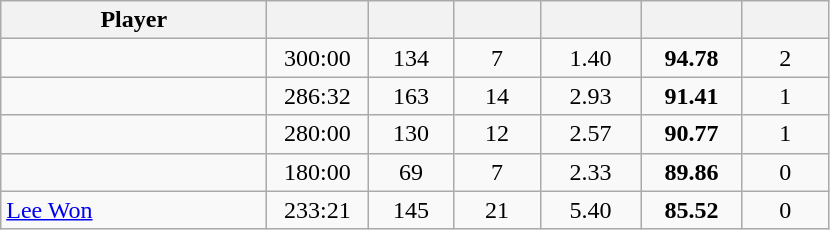<table class="wikitable sortable" style="text-align:center;">
<tr>
<th width="170px">Player</th>
<th width="60px"></th>
<th width="50px"></th>
<th width="50px"></th>
<th width="60px"></th>
<th width="60px"></th>
<th width="50px"></th>
</tr>
<tr>
<td align="left"> </td>
<td>300:00</td>
<td>134</td>
<td>7</td>
<td>1.40</td>
<td><strong>94.78</strong></td>
<td>2</td>
</tr>
<tr>
<td align="left"> </td>
<td>286:32</td>
<td>163</td>
<td>14</td>
<td>2.93</td>
<td><strong>91.41</strong></td>
<td>1</td>
</tr>
<tr>
<td align="left"> </td>
<td>280:00</td>
<td>130</td>
<td>12</td>
<td>2.57</td>
<td><strong>90.77</strong></td>
<td>1</td>
</tr>
<tr>
<td align="left"> </td>
<td>180:00</td>
<td>69</td>
<td>7</td>
<td>2.33</td>
<td><strong>89.86</strong></td>
<td>0</td>
</tr>
<tr>
<td align="left"> <a href='#'>Lee Won</a></td>
<td>233:21</td>
<td>145</td>
<td>21</td>
<td>5.40</td>
<td><strong>85.52</strong></td>
<td>0</td>
</tr>
</table>
